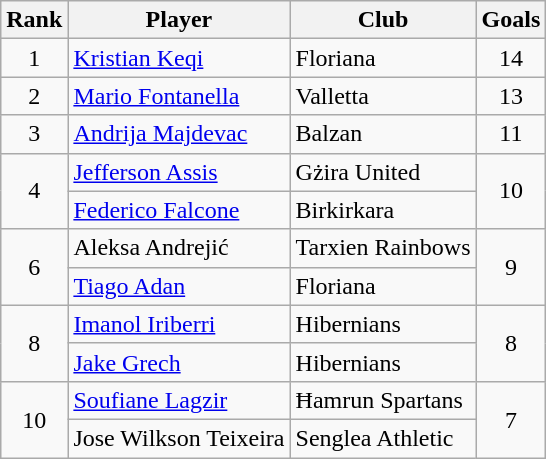<table class="wikitable" style="text-align:center">
<tr>
<th>Rank</th>
<th>Player</th>
<th>Club</th>
<th>Goals</th>
</tr>
<tr>
<td rowspan="1">1</td>
<td align="left"> <a href='#'>Kristian Keqi</a></td>
<td align="left">Floriana</td>
<td>14</td>
</tr>
<tr>
<td rowspan="1">2</td>
<td align="left"> <a href='#'>Mario Fontanella</a></td>
<td align="left">Valletta</td>
<td rowspan="1">13</td>
</tr>
<tr>
<td rowspan="1">3</td>
<td align="left"> <a href='#'>Andrija Majdevac</a></td>
<td align="left">Balzan</td>
<td>11</td>
</tr>
<tr>
<td rowspan="2">4</td>
<td align="left"> <a href='#'>Jefferson Assis</a></td>
<td align="left">Gżira United</td>
<td rowspan="2">10</td>
</tr>
<tr>
<td align="left"> <a href='#'>Federico Falcone</a></td>
<td align="left">Birkirkara</td>
</tr>
<tr>
<td rowspan="2">6</td>
<td align="left"> Aleksa Andrejić</td>
<td align="left">Tarxien Rainbows</td>
<td rowspan="2">9</td>
</tr>
<tr>
<td align="left"> <a href='#'>Tiago Adan</a></td>
<td align="left">Floriana</td>
</tr>
<tr>
<td rowspan="2">8</td>
<td align="left"> <a href='#'>Imanol Iriberri</a></td>
<td align="left">Hibernians</td>
<td rowspan="2">8</td>
</tr>
<tr>
<td align="left"> <a href='#'>Jake Grech</a></td>
<td align="left">Hibernians</td>
</tr>
<tr>
<td rowspan="2">10</td>
<td align="left"> <a href='#'>Soufiane Lagzir</a></td>
<td align="left">Ħamrun Spartans</td>
<td rowspan="2">7</td>
</tr>
<tr>
<td align="left"> Jose Wilkson Teixeira</td>
<td align="left">Senglea Athletic</td>
</tr>
</table>
